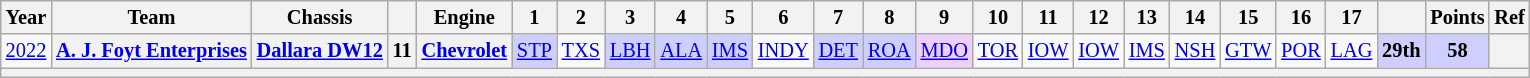<table class="wikitable" style="text-align:center; font-size:85%">
<tr>
<th scope="col">Year</th>
<th scope="col">Team</th>
<th scope="col">Chassis</th>
<th scope="col"></th>
<th scope="col">Engine</th>
<th scope="col">1</th>
<th scope="col">2</th>
<th scope="col">3</th>
<th scope="col">4</th>
<th scope="col">5</th>
<th scope="col">6</th>
<th scope="col">7</th>
<th scope="col">8</th>
<th scope="col">9</th>
<th scope="col">10</th>
<th scope="col">11</th>
<th scope="col">12</th>
<th scope="col">13</th>
<th scope="col">14</th>
<th scope="col">15</th>
<th scope="col">16</th>
<th scope="col">17</th>
<th scope="col"></th>
<th scope="col">Points</th>
<th scope="col">Ref</th>
</tr>
<tr>
<td><a href='#'>2022</a></td>
<th nowrap><a href='#'>A. J. Foyt Enterprises</a></th>
<th nowrap><a href='#'>Dallara DW12</a></th>
<th>11</th>
<th><a href='#'>Chevrolet</a></th>
<td style="background:#CFCFFF;"><a href='#'>STP</a><br></td>
<td><a href='#'>TXS</a></td>
<td style="background:#CFCFFF;"><a href='#'>LBH</a><br></td>
<td style="background:#CFCFFF;"><a href='#'>ALA</a><br></td>
<td style="background:#CFCFFF;"><a href='#'>IMS</a><br></td>
<td><a href='#'>INDY</a></td>
<td style="background:#CFCFFF;"><a href='#'>DET</a><br></td>
<td style="background:#CFCFFF;"><a href='#'>ROA</a><br></td>
<td style="background:#EFCFFF;"><a href='#'>MDO</a><br></td>
<td><a href='#'>TOR</a></td>
<td><a href='#'>IOW</a></td>
<td><a href='#'>IOW</a></td>
<td><a href='#'>IMS</a></td>
<td><a href='#'>NSH</a></td>
<td><a href='#'>GTW</a></td>
<td><a href='#'>POR</a></td>
<td><a href='#'>LAG</a></td>
<th style="background:#CFCFFF;">29th</th>
<th style="background:#CFCFFF;">58</th>
<th></th>
</tr>
<tr>
<th colspan="25"></th>
</tr>
</table>
